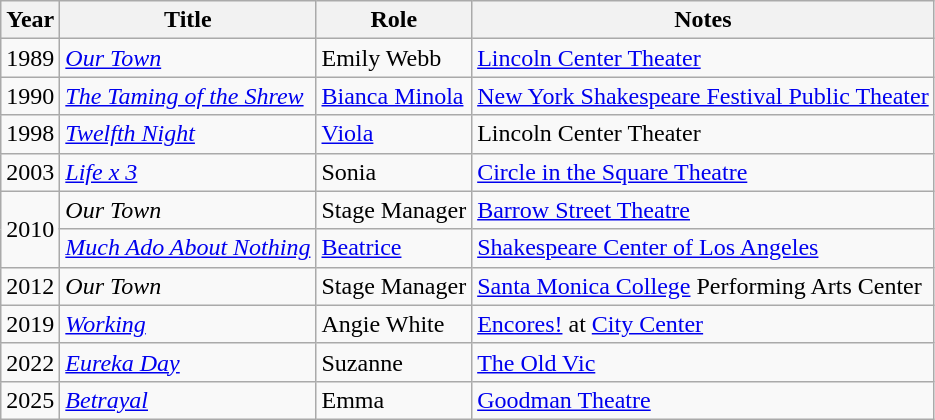<table class="wikitable sortable">
<tr>
<th>Year</th>
<th>Title</th>
<th>Role</th>
<th class="unsortable">Notes</th>
</tr>
<tr>
<td>1989</td>
<td><em><a href='#'>Our Town</a></em></td>
<td>Emily Webb</td>
<td><a href='#'>Lincoln Center Theater</a></td>
</tr>
<tr>
<td>1990</td>
<td><em><a href='#'>The Taming of the Shrew</a></em></td>
<td><a href='#'>Bianca Minola</a></td>
<td><a href='#'>New York Shakespeare Festival Public Theater</a></td>
</tr>
<tr>
<td>1998</td>
<td><em><a href='#'>Twelfth Night</a></em></td>
<td><a href='#'>Viola</a></td>
<td>Lincoln Center Theater</td>
</tr>
<tr>
<td>2003</td>
<td><em><a href='#'>Life x 3</a></em></td>
<td>Sonia</td>
<td><a href='#'>Circle in the Square Theatre</a></td>
</tr>
<tr>
<td rowspan="2">2010</td>
<td><em>Our Town</em></td>
<td>Stage Manager</td>
<td><a href='#'>Barrow Street Theatre</a></td>
</tr>
<tr>
<td><em><a href='#'>Much Ado About Nothing</a></em></td>
<td><a href='#'>Beatrice</a></td>
<td><a href='#'>Shakespeare Center of Los Angeles</a></td>
</tr>
<tr>
<td>2012</td>
<td><em>Our Town</em></td>
<td>Stage Manager</td>
<td><a href='#'>Santa Monica College</a> Performing Arts Center</td>
</tr>
<tr>
<td>2019</td>
<td><em><a href='#'>Working</a></em></td>
<td>Angie White</td>
<td><a href='#'>Encores!</a> at <a href='#'>City Center</a></td>
</tr>
<tr>
<td>2022</td>
<td><em><a href='#'>Eureka Day</a></em></td>
<td>Suzanne</td>
<td><a href='#'>The Old Vic</a></td>
</tr>
<tr>
<td>2025</td>
<td><em><a href='#'>Betrayal</a></em></td>
<td>Emma</td>
<td><a href='#'>Goodman Theatre</a></td>
</tr>
</table>
